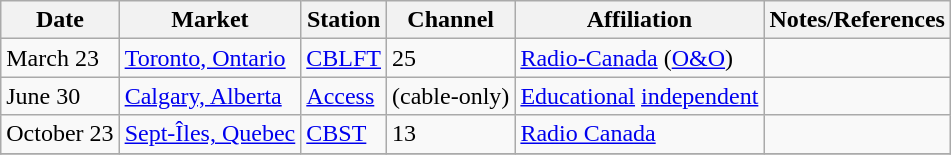<table class="wikitable">
<tr>
<th>Date</th>
<th>Market</th>
<th>Station</th>
<th>Channel</th>
<th>Affiliation</th>
<th>Notes/References</th>
</tr>
<tr>
<td>March 23</td>
<td><a href='#'>Toronto, Ontario</a></td>
<td><a href='#'>CBLFT</a></td>
<td>25</td>
<td><a href='#'>Radio-Canada</a> (<a href='#'>O&O</a>)</td>
<td></td>
</tr>
<tr>
<td>June 30</td>
<td><a href='#'>Calgary, Alberta</a></td>
<td><a href='#'>Access</a></td>
<td>(cable-only)</td>
<td><a href='#'>Educational</a> <a href='#'>independent</a></td>
<td></td>
</tr>
<tr>
<td>October 23</td>
<td><a href='#'>Sept-Îles, Quebec</a></td>
<td><a href='#'>CBST</a></td>
<td>13</td>
<td><a href='#'>Radio Canada</a></td>
<td></td>
</tr>
<tr>
</tr>
</table>
